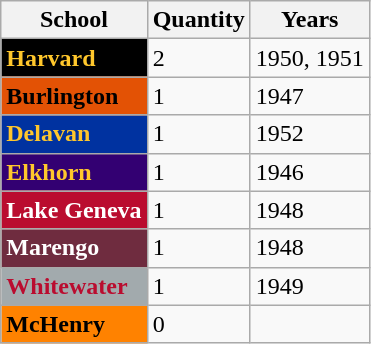<table class="wikitable">
<tr>
<th>School</th>
<th>Quantity</th>
<th>Years</th>
</tr>
<tr>
<td style="background: black; color: #ffc72c"><strong>Harvard</strong></td>
<td>2</td>
<td>1950, 1951</td>
</tr>
<tr>
<td style="background: #e35205; color: black"><strong>Burlington</strong></td>
<td>1</td>
<td>1947</td>
</tr>
<tr>
<td style="background: #0032a0; color: #ffc72c"><strong>Delavan</strong></td>
<td>1</td>
<td>1952</td>
</tr>
<tr>
<td style="background: #330072; color: #ffc72c"><strong>Elkhorn</strong></td>
<td>1</td>
<td>1946</td>
</tr>
<tr>
<td style="background: #ba0c2f; color: white"><strong>Lake Geneva</strong></td>
<td>1</td>
<td>1948</td>
</tr>
<tr>
<td style="background: #6f2c3f; color: white"><strong>Marengo</strong></td>
<td>1</td>
<td>1948</td>
</tr>
<tr>
<td style="background: #a2aaad; color: #ba0c2f"><strong>Whitewater</strong></td>
<td>1</td>
<td>1949</td>
</tr>
<tr>
<td style="background: #ff8200; color: black"><strong>McHenry</strong></td>
<td>0</td>
<td></td>
</tr>
</table>
